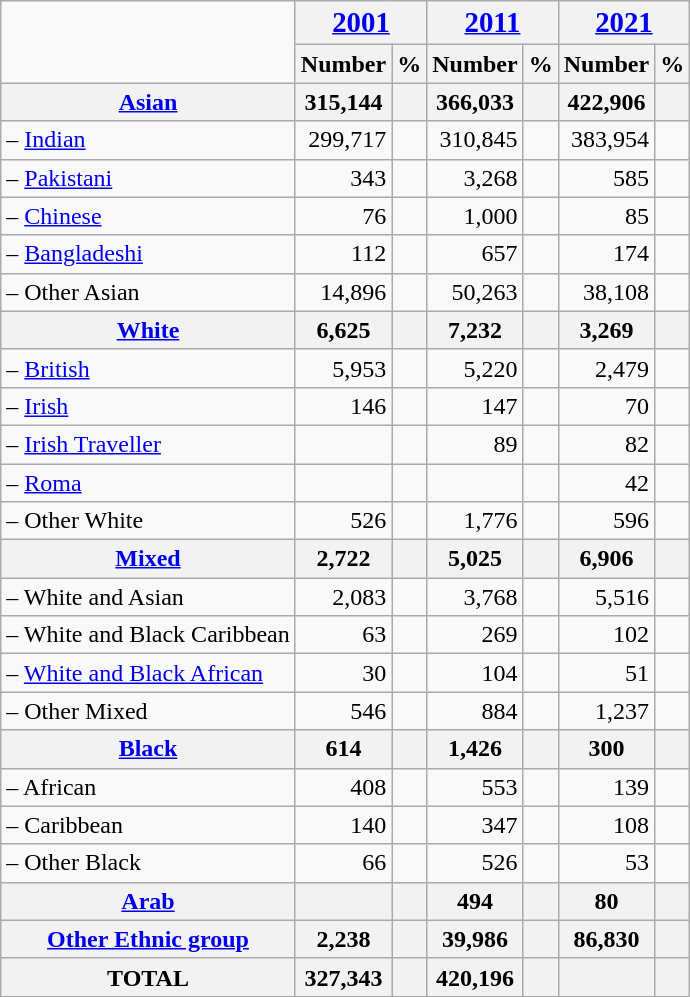<table class="wikitable" style="text-align:right">
<tr>
<td rowspan=2></td>
<th style="text-align:center;" colspan="2"><big><a href='#'>2001</a></big></th>
<th style="text-align:center;" colspan="2"><big><a href='#'>2011</a></big></th>
<th style="text-align:center;" colspan="2"><big><a href='#'>2021</a></big></th>
</tr>
<tr>
<th>Number</th>
<th>%</th>
<th>Number</th>
<th>%</th>
<th>Number</th>
<th>%</th>
</tr>
<tr>
<th align=left><a href='#'>Asian</a></th>
<th>315,144</th>
<th></th>
<th>366,033</th>
<th></th>
<th>422,906</th>
<th></th>
</tr>
<tr>
<td align=left>– <a href='#'>Indian</a></td>
<td>299,717</td>
<td></td>
<td>310,845</td>
<td></td>
<td>383,954</td>
<td></td>
</tr>
<tr>
<td align=left>– <a href='#'>Pakistani</a></td>
<td>343</td>
<td></td>
<td>3,268</td>
<td></td>
<td>585</td>
<td></td>
</tr>
<tr>
<td align=left>– <a href='#'>Chinese</a></td>
<td>76</td>
<td></td>
<td>1,000</td>
<td></td>
<td>85</td>
<td></td>
</tr>
<tr>
<td align=left>– <a href='#'>Bangladeshi</a></td>
<td>112</td>
<td></td>
<td>657</td>
<td></td>
<td>174</td>
<td></td>
</tr>
<tr>
<td align=left>– Other Asian</td>
<td>14,896</td>
<td></td>
<td>50,263</td>
<td></td>
<td>38,108</td>
<td></td>
</tr>
<tr>
<th align=left><strong><a href='#'>White</a></strong></th>
<th>6,625</th>
<th></th>
<th>7,232</th>
<th></th>
<th>3,269</th>
<th></th>
</tr>
<tr>
<td align=left>– <a href='#'>British</a></td>
<td>5,953</td>
<td></td>
<td>5,220</td>
<td></td>
<td>2,479</td>
<td></td>
</tr>
<tr>
<td align=left>– <a href='#'>Irish</a></td>
<td>146</td>
<td></td>
<td>147</td>
<td></td>
<td>70</td>
<td></td>
</tr>
<tr>
<td align=left>– <a href='#'>Irish Traveller</a></td>
<td></td>
<td></td>
<td>89</td>
<td></td>
<td>82</td>
<td></td>
</tr>
<tr>
<td align=left>– <a href='#'>Roma</a></td>
<td></td>
<td></td>
<td></td>
<td></td>
<td>42</td>
<td></td>
</tr>
<tr>
<td align=left>– Other White</td>
<td>526</td>
<td></td>
<td>1,776</td>
<td></td>
<td>596</td>
<td></td>
</tr>
<tr>
<th align=left><a href='#'>Mixed</a></th>
<th>2,722</th>
<th></th>
<th>5,025</th>
<th></th>
<th>6,906</th>
<th></th>
</tr>
<tr>
<td align=left>– White and Asian</td>
<td>2,083</td>
<td></td>
<td>3,768</td>
<td></td>
<td>5,516</td>
<td></td>
</tr>
<tr>
<td align=left>– White and Black Caribbean</td>
<td>63</td>
<td></td>
<td>269</td>
<td></td>
<td>102</td>
<td></td>
</tr>
<tr>
<td align=left>– <a href='#'>White and Black African</a></td>
<td>30</td>
<td></td>
<td>104</td>
<td></td>
<td>51</td>
<td></td>
</tr>
<tr>
<td align=left>– Other Mixed</td>
<td>546</td>
<td></td>
<td>884</td>
<td></td>
<td>1,237</td>
<td></td>
</tr>
<tr>
<th align=left><a href='#'>Black</a></th>
<th>614</th>
<th></th>
<th>1,426</th>
<th></th>
<th>300</th>
<th></th>
</tr>
<tr>
<td align=left>– African</td>
<td>408</td>
<td></td>
<td>553</td>
<td></td>
<td>139</td>
<td></td>
</tr>
<tr>
<td align=left>– Caribbean</td>
<td>140</td>
<td></td>
<td>347</td>
<td></td>
<td>108</td>
<td></td>
</tr>
<tr>
<td align=left>– Other Black</td>
<td>66</td>
<td></td>
<td>526</td>
<td></td>
<td>53</td>
<td></td>
</tr>
<tr>
<th align=left><a href='#'>Arab</a></th>
<th></th>
<th></th>
<th>494</th>
<th></th>
<th>80</th>
<th></th>
</tr>
<tr>
<th align=left><a href='#'>Other Ethnic group</a></th>
<th>2,238</th>
<th></th>
<th>39,986</th>
<th></th>
<th>86,830</th>
<th></th>
</tr>
<tr>
<th align=left>TOTAL</th>
<th>327,343</th>
<th></th>
<th>420,196</th>
<th></th>
<th></th>
<th></th>
</tr>
<tr>
</tr>
</table>
